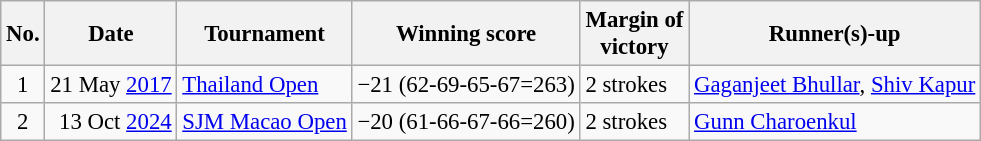<table class="wikitable" style="font-size:95%;">
<tr>
<th>No.</th>
<th>Date</th>
<th>Tournament</th>
<th>Winning score</th>
<th>Margin of<br>victory</th>
<th>Runner(s)-up</th>
</tr>
<tr>
<td align=center>1</td>
<td align=right>21 May <a href='#'>2017</a></td>
<td><a href='#'>Thailand Open</a></td>
<td>−21 (62-69-65-67=263)</td>
<td>2 strokes</td>
<td> <a href='#'>Gaganjeet Bhullar</a>,  <a href='#'>Shiv Kapur</a></td>
</tr>
<tr>
<td align=center>2</td>
<td align=right>13 Oct <a href='#'>2024</a></td>
<td><a href='#'>SJM Macao Open</a></td>
<td>−20 (61-66-67-66=260)</td>
<td>2 strokes</td>
<td> <a href='#'>Gunn Charoenkul</a></td>
</tr>
</table>
